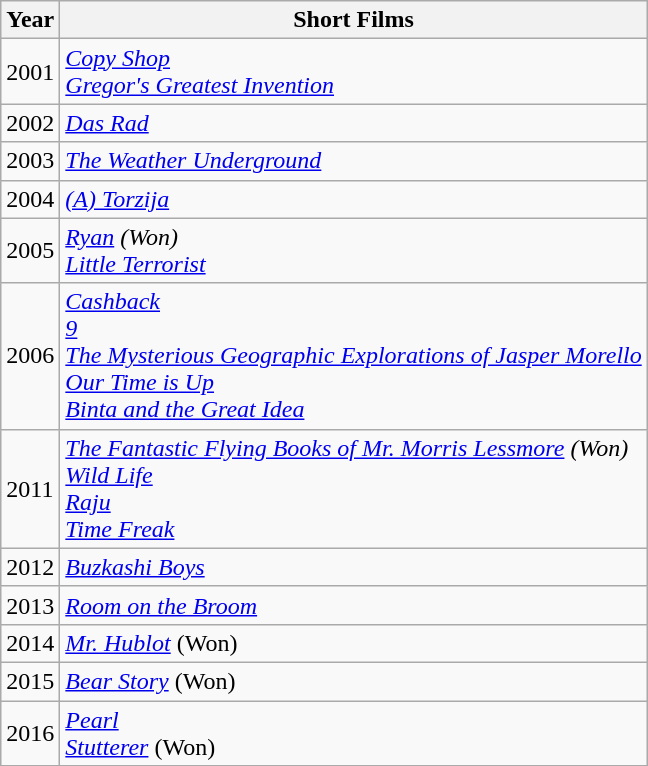<table class="wikitable">
<tr>
<th>Year</th>
<th>Short Films</th>
</tr>
<tr>
<td>2001</td>
<td><em><a href='#'>Copy Shop</a></em><br><em><a href='#'>Gregor's Greatest Invention</a></em></td>
</tr>
<tr>
<td>2002</td>
<td><em><a href='#'>Das Rad</a></em></td>
</tr>
<tr>
<td>2003</td>
<td><em><a href='#'>The Weather Underground</a></em></td>
</tr>
<tr>
<td>2004</td>
<td><em><a href='#'>(A) Torzija</a></em></td>
</tr>
<tr>
<td>2005</td>
<td><em><a href='#'>Ryan</a> (Won)</em><br><em><a href='#'>Little Terrorist</a></em></td>
</tr>
<tr>
<td>2006</td>
<td><em><a href='#'>Cashback</a></em><br><em><a href='#'>9</a></em><br><em><a href='#'>The Mysterious Geographic Explorations of Jasper Morello</a></em><br><em><a href='#'>Our Time is Up</a></em><br><em><a href='#'>Binta and the Great Idea</a></em></td>
</tr>
<tr>
<td>2011</td>
<td><em><a href='#'>The Fantastic Flying Books of Mr. Morris Lessmore</a> (Won)</em><br><em><a href='#'>Wild Life</a></em><br><em><a href='#'>Raju</a></em><br><em><a href='#'>Time Freak</a></em></td>
</tr>
<tr>
<td>2012</td>
<td><em><a href='#'>Buzkashi Boys</a></em></td>
</tr>
<tr>
<td>2013</td>
<td><em><a href='#'>Room on the Broom</a></em></td>
</tr>
<tr>
<td>2014</td>
<td><em><a href='#'>Mr. Hublot</a></em> (Won)</td>
</tr>
<tr>
<td>2015</td>
<td><em><a href='#'>Bear Story</a></em> (Won)</td>
</tr>
<tr>
<td>2016</td>
<td><em><a href='#'>Pearl</a></em><br><em><a href='#'>Stutterer</a></em> (Won)</td>
</tr>
</table>
